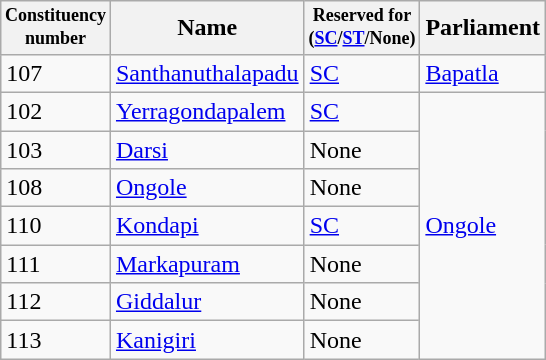<table class="wikitable sortable">
<tr>
<th width="50px" style="font-size:75%">Constituency number</th>
<th>Name</th>
<th style="font-size:75%">Reserved for<br>(<a href='#'>SC</a>/<a href='#'>ST</a>/None)</th>
<th>Parliament</th>
</tr>
<tr>
<td>107</td>
<td><a href='#'>Santhanuthalapadu</a></td>
<td><a href='#'>SC</a></td>
<td><a href='#'>Bapatla</a></td>
</tr>
<tr>
<td>102</td>
<td><a href='#'>Yerragondapalem</a></td>
<td><a href='#'>SC</a></td>
<td rowspan="7"><a href='#'>Ongole</a></td>
</tr>
<tr>
<td>103</td>
<td><a href='#'>Darsi</a></td>
<td>None</td>
</tr>
<tr>
<td>108</td>
<td><a href='#'>Ongole</a></td>
<td>None</td>
</tr>
<tr>
<td>110</td>
<td><a href='#'>Kondapi</a></td>
<td><a href='#'>SC</a></td>
</tr>
<tr>
<td>111</td>
<td><a href='#'>Markapuram</a></td>
<td>None</td>
</tr>
<tr>
<td>112</td>
<td><a href='#'>Giddalur</a></td>
<td>None</td>
</tr>
<tr>
<td>113</td>
<td><a href='#'>Kanigiri</a></td>
<td>None</td>
</tr>
</table>
